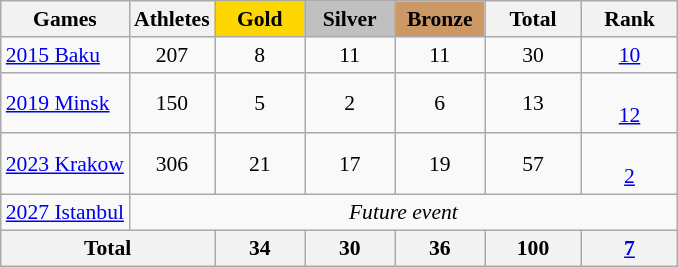<table class="wikitable" style="text-align:center; font-size:90%;">
<tr>
<th>Games</th>
<th>Athletes</th>
<td style="background:gold; width:3.7em; font-weight:bold;">Gold</td>
<td style="background:silver; width:3.7em; font-weight:bold;">Silver</td>
<td style="background:#cc9966; width:3.7em; font-weight:bold;">Bronze</td>
<th style="width:4em; font-weight:bold;">Total</th>
<th style="width:4em; font-weight:bold;">Rank</th>
</tr>
<tr>
<td align=left> <a href='#'>2015 Baku</a></td>
<td>207</td>
<td>8</td>
<td>11</td>
<td>11</td>
<td>30</td>
<td><a href='#'>10</a></td>
</tr>
<tr>
<td align=left> <a href='#'>2019 Minsk</a></td>
<td>150</td>
<td>5</td>
<td>2</td>
<td>6</td>
<td>13</td>
<td><br><a href='#'>12</a></td>
</tr>
<tr>
<td align=left> <a href='#'>2023 Krakow</a></td>
<td>306</td>
<td>21</td>
<td>17</td>
<td>19</td>
<td>57</td>
<td><br><a href='#'>2</a></td>
</tr>
<tr>
<td align=left> <a href='#'>2027 Istanbul</a></td>
<td colspan=6><em>Future event</em></td>
</tr>
<tr>
<th colspan=2>Total</th>
<th>34</th>
<th>30</th>
<th>36</th>
<th>100</th>
<th><a href='#'>7</a></th>
</tr>
</table>
